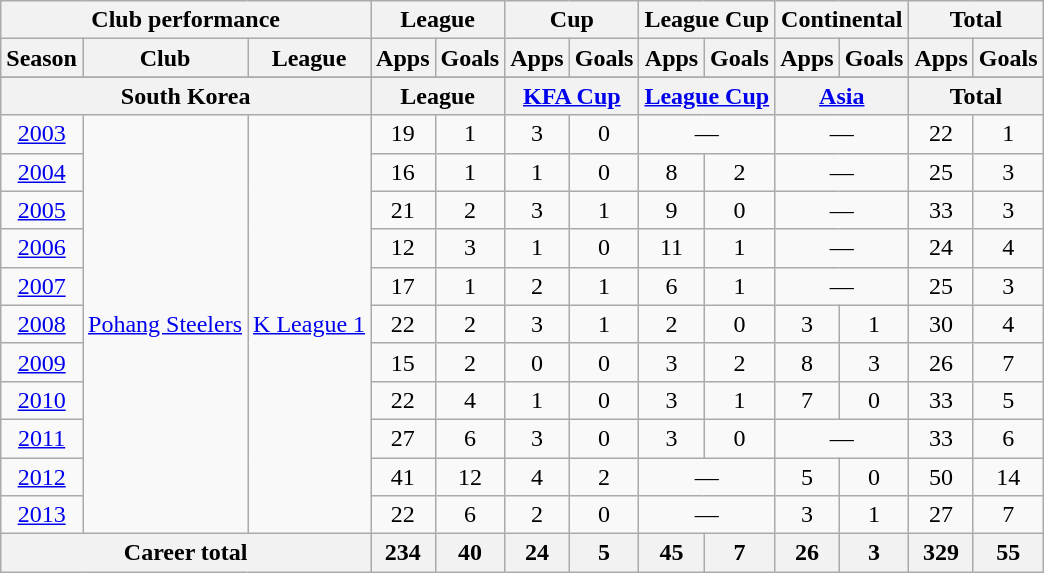<table class="wikitable" style="text-align:center">
<tr>
<th colspan=3>Club performance</th>
<th colspan=2>League</th>
<th colspan=2>Cup</th>
<th colspan=2>League Cup</th>
<th colspan=2>Continental</th>
<th colspan=2>Total</th>
</tr>
<tr>
<th>Season</th>
<th>Club</th>
<th>League</th>
<th>Apps</th>
<th>Goals</th>
<th>Apps</th>
<th>Goals</th>
<th>Apps</th>
<th>Goals</th>
<th>Apps</th>
<th>Goals</th>
<th>Apps</th>
<th>Goals</th>
</tr>
<tr>
</tr>
<tr>
<th colspan=3>South Korea</th>
<th colspan=2>League</th>
<th colspan=2><a href='#'>KFA Cup</a></th>
<th colspan=2><a href='#'>League Cup</a></th>
<th colspan=2><a href='#'>Asia</a></th>
<th colspan=2>Total</th>
</tr>
<tr>
<td><a href='#'>2003</a></td>
<td rowspan="11"><a href='#'>Pohang Steelers</a></td>
<td rowspan="11"><a href='#'>K League 1</a></td>
<td>19</td>
<td>1</td>
<td>3</td>
<td>0</td>
<td colspan="2">—</td>
<td colspan="2">—</td>
<td>22</td>
<td>1</td>
</tr>
<tr>
<td><a href='#'>2004</a></td>
<td>16</td>
<td>1</td>
<td>1</td>
<td>0</td>
<td>8</td>
<td>2</td>
<td colspan="2">—</td>
<td>25</td>
<td>3</td>
</tr>
<tr>
<td><a href='#'>2005</a></td>
<td>21</td>
<td>2</td>
<td>3</td>
<td>1</td>
<td>9</td>
<td>0</td>
<td colspan="2">—</td>
<td>33</td>
<td>3</td>
</tr>
<tr>
<td><a href='#'>2006</a></td>
<td>12</td>
<td>3</td>
<td>1</td>
<td>0</td>
<td>11</td>
<td>1</td>
<td colspan="2">—</td>
<td>24</td>
<td>4</td>
</tr>
<tr>
<td><a href='#'>2007</a></td>
<td>17</td>
<td>1</td>
<td>2</td>
<td>1</td>
<td>6</td>
<td>1</td>
<td colspan="2">—</td>
<td>25</td>
<td>3</td>
</tr>
<tr>
<td><a href='#'>2008</a></td>
<td>22</td>
<td>2</td>
<td>3</td>
<td>1</td>
<td>2</td>
<td>0</td>
<td>3</td>
<td>1</td>
<td>30</td>
<td>4</td>
</tr>
<tr>
<td><a href='#'>2009</a></td>
<td>15</td>
<td>2</td>
<td>0</td>
<td>0</td>
<td>3</td>
<td>2</td>
<td>8</td>
<td>3</td>
<td>26</td>
<td>7</td>
</tr>
<tr>
<td><a href='#'>2010</a></td>
<td>22</td>
<td>4</td>
<td>1</td>
<td>0</td>
<td>3</td>
<td>1</td>
<td>7</td>
<td>0</td>
<td>33</td>
<td>5</td>
</tr>
<tr>
<td><a href='#'>2011</a></td>
<td>27</td>
<td>6</td>
<td>3</td>
<td>0</td>
<td>3</td>
<td>0</td>
<td colspan="2">—</td>
<td>33</td>
<td>6</td>
</tr>
<tr>
<td><a href='#'>2012</a></td>
<td>41</td>
<td>12</td>
<td>4</td>
<td>2</td>
<td colspan="2">—</td>
<td>5</td>
<td>0</td>
<td>50</td>
<td>14</td>
</tr>
<tr>
<td><a href='#'>2013</a></td>
<td>22</td>
<td>6</td>
<td>2</td>
<td>0</td>
<td colspan="2">—</td>
<td>3</td>
<td>1</td>
<td>27</td>
<td>7</td>
</tr>
<tr>
<th colspan=3>Career total</th>
<th>234</th>
<th>40</th>
<th>24</th>
<th>5</th>
<th>45</th>
<th>7</th>
<th>26</th>
<th>3</th>
<th>329</th>
<th>55</th>
</tr>
</table>
